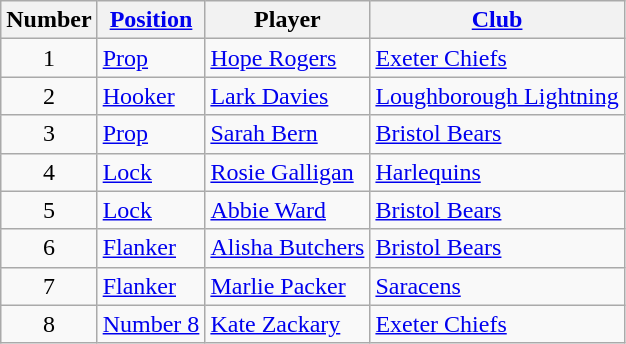<table class="wikitable">
<tr>
<th>Number</th>
<th><a href='#'>Position</a></th>
<th>Player</th>
<th><a href='#'>Club</a></th>
</tr>
<tr>
<td align=center>1</td>
<td><a href='#'>Prop</a></td>
<td> <a href='#'>Hope Rogers</a></td>
<td><a href='#'>Exeter Chiefs</a></td>
</tr>
<tr>
<td align=center>2</td>
<td><a href='#'>Hooker</a></td>
<td> <a href='#'>Lark Davies</a></td>
<td><a href='#'>Loughborough Lightning</a></td>
</tr>
<tr>
<td align=center>3</td>
<td><a href='#'>Prop</a></td>
<td> <a href='#'>Sarah Bern</a></td>
<td><a href='#'>Bristol Bears</a></td>
</tr>
<tr>
<td align=center>4</td>
<td><a href='#'>Lock</a></td>
<td> <a href='#'>Rosie Galligan</a></td>
<td><a href='#'>Harlequins</a></td>
</tr>
<tr>
<td align=center>5</td>
<td><a href='#'>Lock</a></td>
<td> <a href='#'>Abbie Ward</a></td>
<td><a href='#'>Bristol Bears</a></td>
</tr>
<tr>
<td align=center>6</td>
<td><a href='#'>Flanker</a></td>
<td> <a href='#'>Alisha Butchers</a></td>
<td><a href='#'>Bristol Bears</a></td>
</tr>
<tr>
<td align=center>7</td>
<td><a href='#'>Flanker</a></td>
<td> <a href='#'>Marlie Packer</a></td>
<td><a href='#'>Saracens</a></td>
</tr>
<tr>
<td align=center>8</td>
<td><a href='#'>Number 8</a></td>
<td> <a href='#'>Kate Zackary</a></td>
<td><a href='#'>Exeter Chiefs</a></td>
</tr>
</table>
